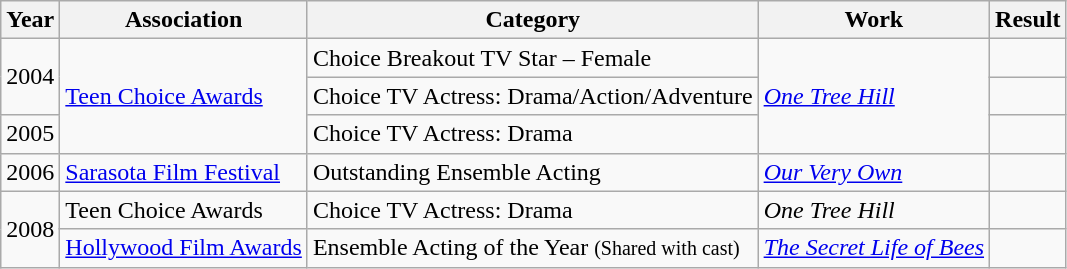<table class="wikitable sortable">
<tr>
<th>Year</th>
<th>Association</th>
<th>Category</th>
<th>Work</th>
<th>Result</th>
</tr>
<tr>
<td rowspan="2">2004</td>
<td rowspan="3"><a href='#'>Teen Choice Awards</a></td>
<td>Choice Breakout TV Star – Female</td>
<td rowspan="3"><em><a href='#'>One Tree Hill</a></em></td>
<td></td>
</tr>
<tr>
<td>Choice TV Actress: Drama/Action/Adventure</td>
<td></td>
</tr>
<tr>
<td>2005</td>
<td>Choice TV Actress: Drama</td>
<td></td>
</tr>
<tr>
<td>2006</td>
<td><a href='#'>Sarasota Film Festival</a></td>
<td>Outstanding Ensemble Acting</td>
<td><em><a href='#'>Our Very Own</a></em></td>
<td></td>
</tr>
<tr>
<td rowspan="2">2008</td>
<td>Teen Choice Awards</td>
<td>Choice TV Actress: Drama</td>
<td><em>One Tree Hill</em></td>
<td></td>
</tr>
<tr>
<td><a href='#'>Hollywood Film Awards</a></td>
<td>Ensemble Acting of the Year <small>(Shared with cast)</small></td>
<td><em><a href='#'>The Secret Life of Bees</a></em></td>
<td></td>
</tr>
</table>
